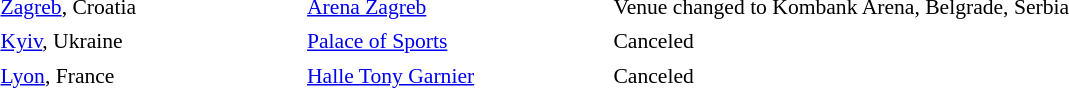<table cellpadding="2" style="border:0 solid darkgrey; font-size:90%">
<tr>
<th style="width:150px;"></th>
<th style="width:200px;"></th>
<th style="width:200px;"></th>
<th style="width:700px;"></th>
</tr>
<tr border="0">
</tr>
<tr>
<td></td>
<td><a href='#'>Zagreb</a>, Croatia</td>
<td><a href='#'>Arena Zagreb</a></td>
<td>Venue changed to Kombank Arena, Belgrade, Serbia</td>
</tr>
<tr>
<td></td>
<td><a href='#'>Kyiv</a>, Ukraine</td>
<td><a href='#'>Palace of Sports</a></td>
<td>Canceled</td>
</tr>
<tr>
<td></td>
<td><a href='#'>Lyon</a>, France</td>
<td><a href='#'>Halle Tony Garnier</a></td>
<td>Canceled</td>
</tr>
</table>
